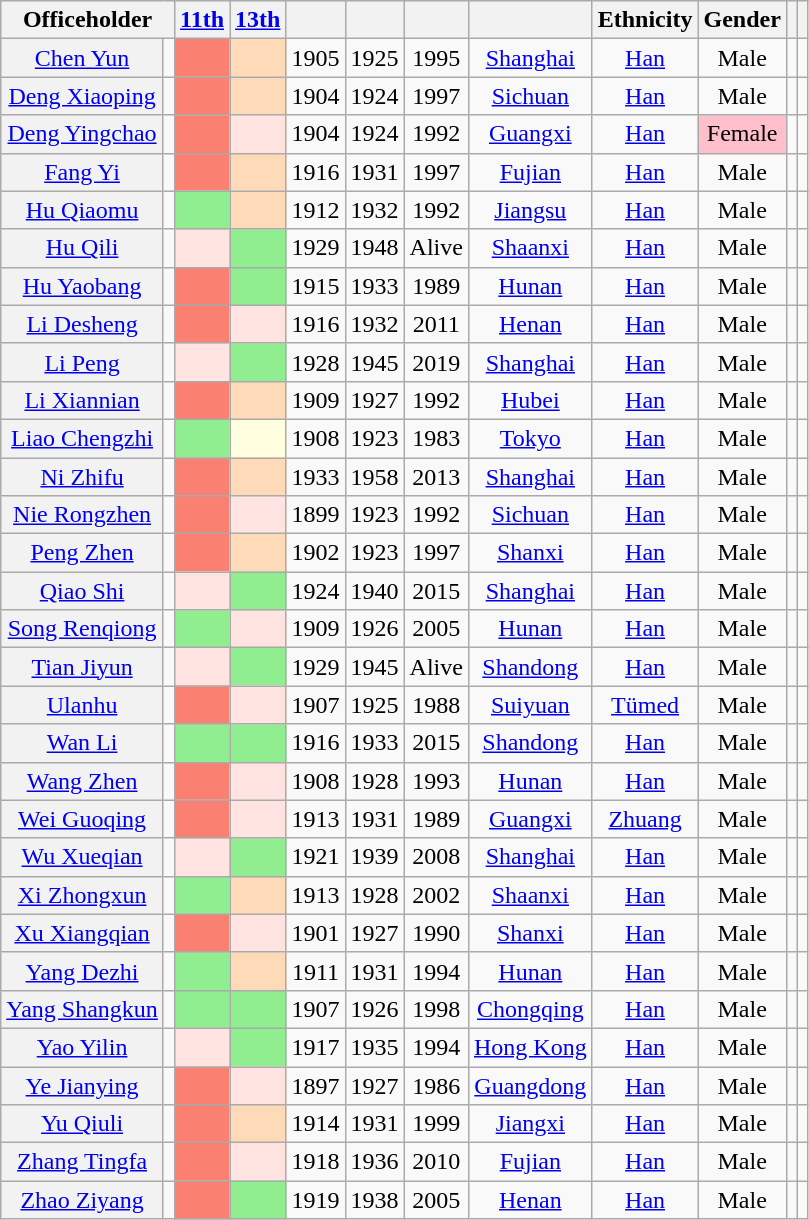<table class="wikitable sortable" style=text-align:center>
<tr>
<th scope=col colspan="2">Officeholder</th>
<th scope=col><a href='#'>11th</a></th>
<th scope=col><a href='#'>13th</a></th>
<th scope=col></th>
<th scope=col></th>
<th scope=col></th>
<th scope=col></th>
<th scope=col>Ethnicity</th>
<th scope=col>Gender</th>
<th scope=col></th>
<th scope=col class="unsortable"></th>
</tr>
<tr>
<th align="center" scope="row" style="font-weight:normal;"><a href='#'>Chen Yun</a></th>
<td></td>
<td bgcolor = Salmon></td>
<td bgcolor = PeachPuff></td>
<td>1905</td>
<td>1925</td>
<td>1995</td>
<td><a href='#'>Shanghai</a></td>
<td><a href='#'>Han</a></td>
<td>Male</td>
<td></td>
<td></td>
</tr>
<tr>
<th align="center" scope="row" style="font-weight:normal;"><a href='#'>Deng Xiaoping</a></th>
<td></td>
<td bgcolor = Salmon></td>
<td bgcolor = PeachPuff></td>
<td>1904</td>
<td>1924</td>
<td>1997</td>
<td><a href='#'>Sichuan</a></td>
<td><a href='#'>Han</a></td>
<td>Male</td>
<td></td>
<td></td>
</tr>
<tr>
<th align="center" scope="row" style="font-weight:normal;"><a href='#'>Deng Yingchao</a></th>
<td></td>
<td bgcolor = Salmon></td>
<td bgcolor = MistyRose></td>
<td>1904</td>
<td>1924</td>
<td>1992</td>
<td><a href='#'>Guangxi</a></td>
<td><a href='#'>Han</a></td>
<td style="background: Pink">Female</td>
<td></td>
<td></td>
</tr>
<tr>
<th align="center" scope="row" style="font-weight:normal;"><a href='#'>Fang Yi</a></th>
<td></td>
<td bgcolor = Salmon></td>
<td bgcolor = PeachPuff></td>
<td>1916</td>
<td>1931</td>
<td>1997</td>
<td><a href='#'>Fujian</a></td>
<td><a href='#'>Han</a></td>
<td>Male</td>
<td></td>
<td></td>
</tr>
<tr>
<th align="center" scope="row" style="font-weight:normal;"><a href='#'>Hu Qiaomu</a></th>
<td></td>
<td bgcolor = LightGreen></td>
<td bgcolor = PeachPuff></td>
<td>1912</td>
<td>1932</td>
<td>1992</td>
<td><a href='#'>Jiangsu</a></td>
<td><a href='#'>Han</a></td>
<td>Male</td>
<td></td>
<td></td>
</tr>
<tr>
<th align="center" scope="row" style="font-weight:normal;"><a href='#'>Hu Qili</a></th>
<td></td>
<td bgcolor = MistyRose></td>
<td bgcolor = LightGreen></td>
<td>1929</td>
<td>1948</td>
<td>Alive</td>
<td><a href='#'>Shaanxi</a></td>
<td><a href='#'>Han</a></td>
<td>Male</td>
<td></td>
<td></td>
</tr>
<tr>
<th align="center" scope="row" style="font-weight:normal;"><a href='#'>Hu Yaobang</a></th>
<td></td>
<td bgcolor = Salmon></td>
<td bgcolor = LightGreen></td>
<td>1915</td>
<td>1933</td>
<td>1989</td>
<td><a href='#'>Hunan</a></td>
<td><a href='#'>Han</a></td>
<td>Male</td>
<td></td>
<td></td>
</tr>
<tr>
<th align="center" scope="row" style="font-weight:normal;"><a href='#'>Li Desheng</a></th>
<td></td>
<td bgcolor = Salmon></td>
<td bgcolor = MistyRose></td>
<td>1916</td>
<td>1932</td>
<td>2011</td>
<td><a href='#'>Henan</a></td>
<td><a href='#'>Han</a></td>
<td>Male</td>
<td></td>
<td></td>
</tr>
<tr>
<th align="center" scope="row" style="font-weight:normal;"><a href='#'>Li Peng</a></th>
<td></td>
<td bgcolor = MistyRose></td>
<td bgcolor = LightGreen></td>
<td>1928</td>
<td>1945</td>
<td>2019</td>
<td><a href='#'>Shanghai</a></td>
<td><a href='#'>Han</a></td>
<td>Male</td>
<td></td>
<td></td>
</tr>
<tr>
<th align="center" scope="row" style="font-weight:normal;"><a href='#'>Li Xiannian</a></th>
<td></td>
<td bgcolor = Salmon></td>
<td bgcolor = PeachPuff></td>
<td>1909</td>
<td>1927</td>
<td>1992</td>
<td><a href='#'>Hubei</a></td>
<td><a href='#'>Han</a></td>
<td>Male</td>
<td></td>
<td></td>
</tr>
<tr>
<th align="center" scope="row" style="font-weight:normal;"><a href='#'>Liao Chengzhi</a></th>
<td></td>
<td bgcolor = LightGreen></td>
<td bgcolor = LightYellow></td>
<td>1908</td>
<td>1923</td>
<td>1983</td>
<td><a href='#'>Tokyo</a></td>
<td><a href='#'>Han</a></td>
<td>Male</td>
<td></td>
<td></td>
</tr>
<tr>
<th align="center" scope="row" style="font-weight:normal;"><a href='#'>Ni Zhifu</a></th>
<td></td>
<td bgcolor = Salmon></td>
<td bgcolor = PeachPuff></td>
<td>1933</td>
<td>1958</td>
<td>2013</td>
<td><a href='#'>Shanghai</a></td>
<td><a href='#'>Han</a></td>
<td>Male</td>
<td></td>
<td></td>
</tr>
<tr>
<th align="center" scope="row" style="font-weight:normal;"><a href='#'>Nie Rongzhen</a></th>
<td></td>
<td bgcolor = Salmon></td>
<td bgcolor = MistyRose></td>
<td>1899</td>
<td>1923</td>
<td>1992</td>
<td><a href='#'>Sichuan</a></td>
<td><a href='#'>Han</a></td>
<td>Male</td>
<td></td>
<td></td>
</tr>
<tr>
<th align="center" scope="row" style="font-weight:normal;"><a href='#'>Peng Zhen</a></th>
<td></td>
<td bgcolor = Salmon></td>
<td bgcolor = PeachPuff></td>
<td>1902</td>
<td>1923</td>
<td>1997</td>
<td><a href='#'>Shanxi</a></td>
<td><a href='#'>Han</a></td>
<td>Male</td>
<td></td>
<td></td>
</tr>
<tr>
<th align="center" scope="row" style="font-weight:normal;"><a href='#'>Qiao Shi</a></th>
<td></td>
<td bgcolor = MistyRose></td>
<td bgcolor = LightGreen></td>
<td>1924</td>
<td>1940</td>
<td>2015</td>
<td><a href='#'>Shanghai</a></td>
<td><a href='#'>Han</a></td>
<td>Male</td>
<td></td>
<td></td>
</tr>
<tr>
<th align="center" scope="row" style="font-weight:normal;"><a href='#'>Song Renqiong</a></th>
<td></td>
<td bgcolor = LightGreen></td>
<td bgcolor = MistyRose></td>
<td>1909</td>
<td>1926</td>
<td>2005</td>
<td><a href='#'>Hunan</a></td>
<td><a href='#'>Han</a></td>
<td>Male</td>
<td></td>
<td></td>
</tr>
<tr>
<th align="center" scope="row" style="font-weight:normal;"><a href='#'>Tian Jiyun</a></th>
<td></td>
<td bgcolor = MistyRose></td>
<td bgcolor = LightGreen></td>
<td>1929</td>
<td>1945</td>
<td>Alive</td>
<td><a href='#'>Shandong</a></td>
<td><a href='#'>Han</a></td>
<td>Male</td>
<td></td>
<td></td>
</tr>
<tr>
<th align="center" scope="row" style="font-weight:normal;"><a href='#'>Ulanhu</a></th>
<td></td>
<td bgcolor = Salmon></td>
<td bgcolor = MistyRose></td>
<td>1907</td>
<td>1925</td>
<td>1988</td>
<td><a href='#'>Suiyuan</a></td>
<td><a href='#'>Tümed</a></td>
<td>Male</td>
<td></td>
<td></td>
</tr>
<tr>
<th align="center" scope="row" style="font-weight:normal;"><a href='#'>Wan Li</a></th>
<td></td>
<td bgcolor = LightGreen></td>
<td bgcolor = LightGreen></td>
<td>1916</td>
<td>1933</td>
<td>2015</td>
<td><a href='#'>Shandong</a></td>
<td><a href='#'>Han</a></td>
<td>Male</td>
<td></td>
<td></td>
</tr>
<tr>
<th align="center" scope="row" style="font-weight:normal;"><a href='#'>Wang Zhen</a></th>
<td></td>
<td bgcolor = Salmon></td>
<td bgcolor = MistyRose></td>
<td>1908</td>
<td>1928</td>
<td>1993</td>
<td><a href='#'>Hunan</a></td>
<td><a href='#'>Han</a></td>
<td>Male</td>
<td></td>
<td></td>
</tr>
<tr>
<th align="center" scope="row" style="font-weight:normal;"><a href='#'>Wei Guoqing</a></th>
<td></td>
<td bgcolor = Salmon></td>
<td bgcolor = MistyRose></td>
<td>1913</td>
<td>1931</td>
<td>1989</td>
<td><a href='#'>Guangxi</a></td>
<td><a href='#'>Zhuang</a></td>
<td>Male</td>
<td></td>
<td></td>
</tr>
<tr>
<th align="center" scope="row" style="font-weight:normal;"><a href='#'>Wu Xueqian</a></th>
<td></td>
<td bgcolor = MistyRose></td>
<td bgcolor = LightGreen></td>
<td>1921</td>
<td>1939</td>
<td>2008</td>
<td><a href='#'>Shanghai</a></td>
<td><a href='#'>Han</a></td>
<td>Male</td>
<td></td>
<td></td>
</tr>
<tr>
<th align="center" scope="row" style="font-weight:normal;"><a href='#'>Xi Zhongxun</a></th>
<td></td>
<td bgcolor = LightGreen></td>
<td bgcolor = PeachPuff></td>
<td>1913</td>
<td>1928</td>
<td>2002</td>
<td><a href='#'>Shaanxi</a></td>
<td><a href='#'>Han</a></td>
<td>Male</td>
<td></td>
<td></td>
</tr>
<tr>
<th align="center" scope="row" style="font-weight:normal;"><a href='#'>Xu Xiangqian</a></th>
<td></td>
<td bgcolor = Salmon></td>
<td bgcolor = MistyRose></td>
<td>1901</td>
<td>1927</td>
<td>1990</td>
<td><a href='#'>Shanxi</a></td>
<td><a href='#'>Han</a></td>
<td>Male</td>
<td></td>
<td></td>
</tr>
<tr>
<th align="center" scope="row" style="font-weight:normal;"><a href='#'>Yang Dezhi</a></th>
<td></td>
<td bgcolor = LightGreen></td>
<td bgcolor = PeachPuff></td>
<td>1911</td>
<td>1931</td>
<td>1994</td>
<td><a href='#'>Hunan</a></td>
<td><a href='#'>Han</a></td>
<td>Male</td>
<td></td>
<td></td>
</tr>
<tr>
<th align="center" scope="row" style="font-weight:normal;"><a href='#'>Yang Shangkun</a></th>
<td></td>
<td bgcolor = LightGreen></td>
<td bgcolor = LightGreen></td>
<td>1907</td>
<td>1926</td>
<td>1998</td>
<td><a href='#'>Chongqing</a></td>
<td><a href='#'>Han</a></td>
<td>Male</td>
<td></td>
<td></td>
</tr>
<tr>
<th align="center" scope="row" style="font-weight:normal;"><a href='#'>Yao Yilin</a></th>
<td></td>
<td bgcolor = MistyRose></td>
<td bgcolor = LightGreen></td>
<td>1917</td>
<td>1935</td>
<td>1994</td>
<td><a href='#'>Hong Kong</a></td>
<td><a href='#'>Han</a></td>
<td>Male</td>
<td></td>
<td></td>
</tr>
<tr>
<th align="center" scope="row" style="font-weight:normal;"><a href='#'>Ye Jianying</a></th>
<td></td>
<td bgcolor = Salmon></td>
<td bgcolor = MistyRose></td>
<td>1897</td>
<td>1927</td>
<td>1986</td>
<td><a href='#'>Guangdong</a></td>
<td><a href='#'>Han</a></td>
<td>Male</td>
<td></td>
<td></td>
</tr>
<tr>
<th align="center" scope="row" style="font-weight:normal;"><a href='#'>Yu Qiuli</a></th>
<td></td>
<td bgcolor = Salmon></td>
<td bgcolor = PeachPuff></td>
<td>1914</td>
<td>1931</td>
<td>1999</td>
<td><a href='#'>Jiangxi</a></td>
<td><a href='#'>Han</a></td>
<td>Male</td>
<td></td>
<td></td>
</tr>
<tr>
<th align="center" scope="row" style="font-weight:normal;"><a href='#'>Zhang Tingfa</a></th>
<td></td>
<td bgcolor = Salmon></td>
<td bgcolor = MistyRose></td>
<td>1918</td>
<td>1936</td>
<td>2010</td>
<td><a href='#'>Fujian</a></td>
<td><a href='#'>Han</a></td>
<td>Male</td>
<td></td>
<td></td>
</tr>
<tr>
<th align="center" scope="row" style="font-weight:normal;"><a href='#'>Zhao Ziyang</a></th>
<td></td>
<td bgcolor = Salmon></td>
<td bgcolor = LightGreen></td>
<td>1919</td>
<td>1938</td>
<td>2005</td>
<td><a href='#'>Henan</a></td>
<td><a href='#'>Han</a></td>
<td>Male</td>
<td></td>
<td></td>
</tr>
</table>
